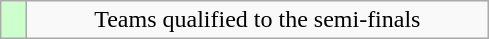<table class="wikitable" style="text-align: center;">
<tr>
<td width=10px bgcolor=#ccffcc></td>
<td width=300px>Teams qualified to the semi-finals</td>
</tr>
</table>
